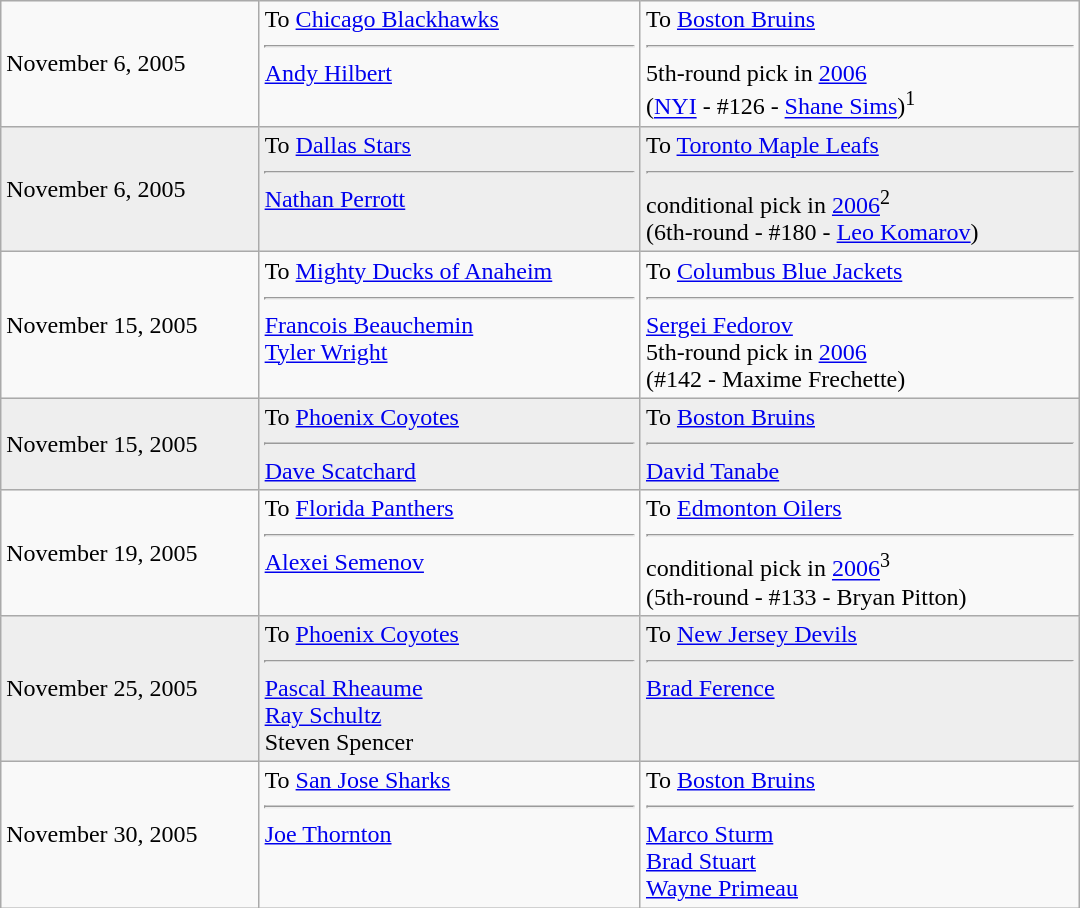<table cellspacing=0 class="wikitable" style="border:1px solid #999999; width:720px;">
<tr>
<td>November 6, 2005</td>
<td valign="top">To <a href='#'>Chicago Blackhawks</a><hr><a href='#'>Andy Hilbert</a></td>
<td valign="top">To <a href='#'>Boston Bruins</a><hr>5th-round pick in <a href='#'>2006</a><br>(<a href='#'>NYI</a> - #126 - <a href='#'>Shane Sims</a>)<sup>1</sup></td>
</tr>
<tr bgcolor="#eeeeee">
<td>November 6, 2005</td>
<td valign="top">To <a href='#'>Dallas Stars</a><hr><a href='#'>Nathan Perrott</a></td>
<td valign="top">To <a href='#'>Toronto Maple Leafs</a><hr>conditional pick in <a href='#'>2006</a><sup>2</sup><br>(6th-round - #180 - <a href='#'>Leo Komarov</a>)</td>
</tr>
<tr>
<td>November 15, 2005</td>
<td valign="top">To <a href='#'>Mighty Ducks of Anaheim</a><hr><a href='#'>Francois Beauchemin</a><br><a href='#'>Tyler Wright</a></td>
<td valign="top">To <a href='#'>Columbus Blue Jackets</a><hr><a href='#'>Sergei Fedorov</a><br>5th-round pick in <a href='#'>2006</a><br>(#142 - Maxime Frechette)</td>
</tr>
<tr bgcolor="#eeeeee">
<td>November 15, 2005</td>
<td valign="top">To <a href='#'>Phoenix Coyotes</a><hr><a href='#'>Dave Scatchard</a></td>
<td valign="top">To <a href='#'>Boston Bruins</a><hr><a href='#'>David Tanabe</a></td>
</tr>
<tr>
<td>November 19, 2005</td>
<td valign="top">To <a href='#'>Florida Panthers</a><hr><a href='#'>Alexei Semenov</a></td>
<td valign="top">To <a href='#'>Edmonton Oilers</a><hr>conditional pick in <a href='#'>2006</a><sup>3</sup><br>(5th-round - #133 - Bryan Pitton)</td>
</tr>
<tr bgcolor="#eeeeee">
<td>November 25, 2005</td>
<td valign="top">To <a href='#'>Phoenix Coyotes</a><hr><a href='#'>Pascal Rheaume</a><br><a href='#'>Ray Schultz</a><br>Steven Spencer</td>
<td valign="top">To <a href='#'>New Jersey Devils</a><hr><a href='#'>Brad Ference</a></td>
</tr>
<tr>
<td>November 30, 2005</td>
<td valign="top">To <a href='#'>San Jose Sharks</a><hr><a href='#'>Joe Thornton</a></td>
<td valign="top">To <a href='#'>Boston Bruins</a><hr><a href='#'>Marco Sturm</a> <br><a href='#'>Brad Stuart</a> <br><a href='#'>Wayne Primeau</a></td>
</tr>
</table>
